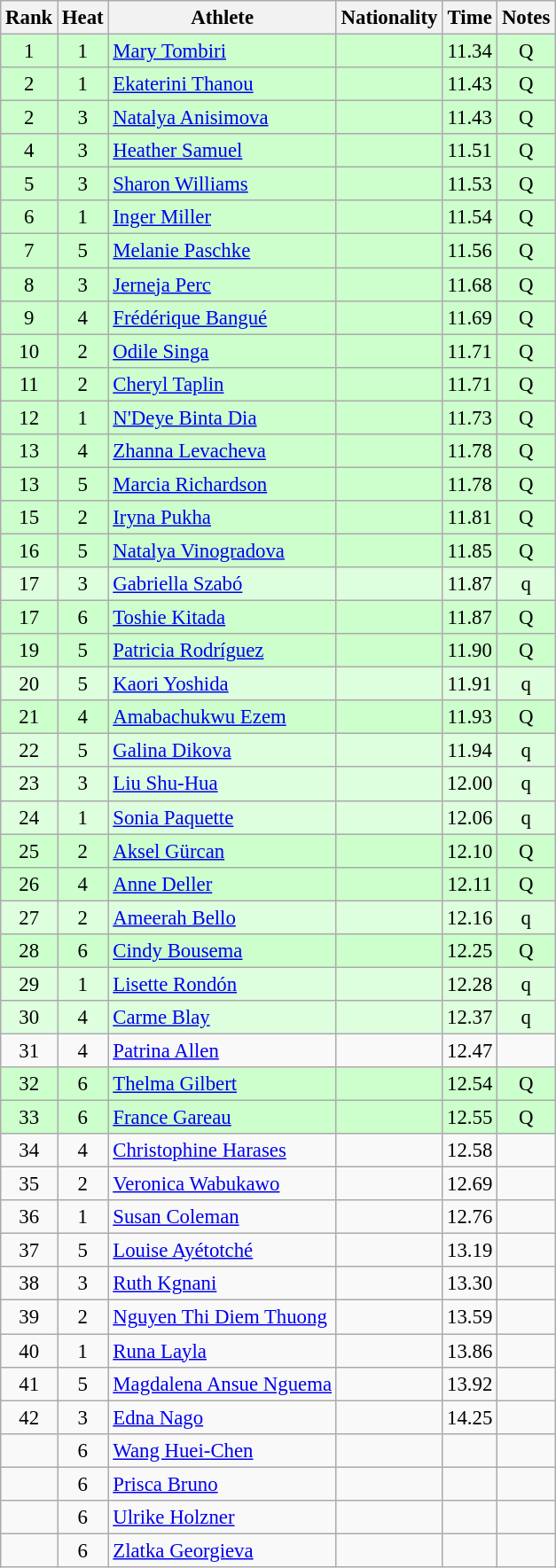<table class="wikitable sortable" style="text-align:center;font-size:95%">
<tr>
<th>Rank</th>
<th>Heat</th>
<th>Athlete</th>
<th>Nationality</th>
<th>Time</th>
<th>Notes</th>
</tr>
<tr bgcolor=ccffcc>
<td>1</td>
<td>1</td>
<td align="left"><a href='#'>Mary Tombiri</a></td>
<td align=left></td>
<td>11.34</td>
<td>Q</td>
</tr>
<tr bgcolor=ccffcc>
<td>2</td>
<td>1</td>
<td align="left"><a href='#'>Ekaterini Thanou</a></td>
<td align=left></td>
<td>11.43</td>
<td>Q</td>
</tr>
<tr bgcolor=ccffcc>
<td>2</td>
<td>3</td>
<td align="left"><a href='#'>Natalya Anisimova</a></td>
<td align=left></td>
<td>11.43</td>
<td>Q</td>
</tr>
<tr bgcolor=ccffcc>
<td>4</td>
<td>3</td>
<td align="left"><a href='#'>Heather Samuel</a></td>
<td align=left></td>
<td>11.51</td>
<td>Q</td>
</tr>
<tr bgcolor=ccffcc>
<td>5</td>
<td>3</td>
<td align="left"><a href='#'>Sharon Williams</a></td>
<td align=left></td>
<td>11.53</td>
<td>Q</td>
</tr>
<tr bgcolor=ccffcc>
<td>6</td>
<td>1</td>
<td align="left"><a href='#'>Inger Miller</a></td>
<td align=left></td>
<td>11.54</td>
<td>Q</td>
</tr>
<tr bgcolor=ccffcc>
<td>7</td>
<td>5</td>
<td align="left"><a href='#'>Melanie Paschke</a></td>
<td align=left></td>
<td>11.56</td>
<td>Q</td>
</tr>
<tr bgcolor=ccffcc>
<td>8</td>
<td>3</td>
<td align="left"><a href='#'>Jerneja Perc</a></td>
<td align=left></td>
<td>11.68</td>
<td>Q</td>
</tr>
<tr bgcolor=ccffcc>
<td>9</td>
<td>4</td>
<td align="left"><a href='#'>Frédérique Bangué</a></td>
<td align=left></td>
<td>11.69</td>
<td>Q</td>
</tr>
<tr bgcolor=ccffcc>
<td>10</td>
<td>2</td>
<td align="left"><a href='#'>Odile Singa</a></td>
<td align=left></td>
<td>11.71</td>
<td>Q</td>
</tr>
<tr bgcolor=ccffcc>
<td>11</td>
<td>2</td>
<td align="left"><a href='#'>Cheryl Taplin</a></td>
<td align=left></td>
<td>11.71</td>
<td>Q</td>
</tr>
<tr bgcolor=ccffcc>
<td>12</td>
<td>1</td>
<td align="left"><a href='#'>N'Deye Binta Dia</a></td>
<td align=left></td>
<td>11.73</td>
<td>Q</td>
</tr>
<tr bgcolor=ccffcc>
<td>13</td>
<td>4</td>
<td align="left"><a href='#'>Zhanna Levacheva</a></td>
<td align=left></td>
<td>11.78</td>
<td>Q</td>
</tr>
<tr bgcolor=ccffcc>
<td>13</td>
<td>5</td>
<td align="left"><a href='#'>Marcia Richardson</a></td>
<td align=left></td>
<td>11.78</td>
<td>Q</td>
</tr>
<tr bgcolor=ccffcc>
<td>15</td>
<td>2</td>
<td align="left"><a href='#'>Iryna Pukha</a></td>
<td align=left></td>
<td>11.81</td>
<td>Q</td>
</tr>
<tr bgcolor=ccffcc>
<td>16</td>
<td>5</td>
<td align="left"><a href='#'>Natalya Vinogradova</a></td>
<td align=left></td>
<td>11.85</td>
<td>Q</td>
</tr>
<tr bgcolor=ddffdd>
<td>17</td>
<td>3</td>
<td align="left"><a href='#'>Gabriella Szabó</a></td>
<td align=left></td>
<td>11.87</td>
<td>q</td>
</tr>
<tr bgcolor=ccffcc>
<td>17</td>
<td>6</td>
<td align="left"><a href='#'>Toshie Kitada</a></td>
<td align=left></td>
<td>11.87</td>
<td>Q</td>
</tr>
<tr bgcolor=ccffcc>
<td>19</td>
<td>5</td>
<td align="left"><a href='#'>Patricia Rodríguez</a></td>
<td align=left></td>
<td>11.90</td>
<td>Q</td>
</tr>
<tr bgcolor=ddffdd>
<td>20</td>
<td>5</td>
<td align="left"><a href='#'>Kaori Yoshida</a></td>
<td align=left></td>
<td>11.91</td>
<td>q</td>
</tr>
<tr bgcolor=ccffcc>
<td>21</td>
<td>4</td>
<td align="left"><a href='#'>Amabachukwu Ezem</a></td>
<td align=left></td>
<td>11.93</td>
<td>Q</td>
</tr>
<tr bgcolor=ddffdd>
<td>22</td>
<td>5</td>
<td align="left"><a href='#'>Galina Dikova</a></td>
<td align=left></td>
<td>11.94</td>
<td>q</td>
</tr>
<tr bgcolor=ddffdd>
<td>23</td>
<td>3</td>
<td align="left"><a href='#'>Liu Shu-Hua</a></td>
<td align=left></td>
<td>12.00</td>
<td>q</td>
</tr>
<tr bgcolor=ddffdd>
<td>24</td>
<td>1</td>
<td align="left"><a href='#'>Sonia Paquette</a></td>
<td align=left></td>
<td>12.06</td>
<td>q</td>
</tr>
<tr bgcolor=ccffcc>
<td>25</td>
<td>2</td>
<td align="left"><a href='#'>Aksel Gürcan</a></td>
<td align=left></td>
<td>12.10</td>
<td>Q</td>
</tr>
<tr bgcolor=ccffcc>
<td>26</td>
<td>4</td>
<td align="left"><a href='#'>Anne Deller</a></td>
<td align=left></td>
<td>12.11</td>
<td>Q</td>
</tr>
<tr bgcolor=ddffdd>
<td>27</td>
<td>2</td>
<td align="left"><a href='#'>Ameerah Bello</a></td>
<td align=left></td>
<td>12.16</td>
<td>q</td>
</tr>
<tr bgcolor=ccffcc>
<td>28</td>
<td>6</td>
<td align="left"><a href='#'>Cindy Bousema</a></td>
<td align=left></td>
<td>12.25</td>
<td>Q</td>
</tr>
<tr bgcolor=ddffdd>
<td>29</td>
<td>1</td>
<td align="left"><a href='#'>Lisette Rondón</a></td>
<td align=left></td>
<td>12.28</td>
<td>q</td>
</tr>
<tr bgcolor=ddffdd>
<td>30</td>
<td>4</td>
<td align="left"><a href='#'>Carme Blay</a></td>
<td align=left></td>
<td>12.37</td>
<td>q</td>
</tr>
<tr>
<td>31</td>
<td>4</td>
<td align="left"><a href='#'>Patrina Allen</a></td>
<td align=left></td>
<td>12.47</td>
<td></td>
</tr>
<tr bgcolor=ccffcc>
<td>32</td>
<td>6</td>
<td align="left"><a href='#'>Thelma Gilbert</a></td>
<td align=left></td>
<td>12.54</td>
<td>Q</td>
</tr>
<tr bgcolor=ccffcc>
<td>33</td>
<td>6</td>
<td align="left"><a href='#'>France Gareau</a></td>
<td align=left></td>
<td>12.55</td>
<td>Q</td>
</tr>
<tr>
<td>34</td>
<td>4</td>
<td align="left"><a href='#'>Christophine Harases</a></td>
<td align=left></td>
<td>12.58</td>
<td></td>
</tr>
<tr>
<td>35</td>
<td>2</td>
<td align="left"><a href='#'>Veronica Wabukawo</a></td>
<td align=left></td>
<td>12.69</td>
<td></td>
</tr>
<tr>
<td>36</td>
<td>1</td>
<td align="left"><a href='#'>Susan Coleman</a></td>
<td align=left></td>
<td>12.76</td>
<td></td>
</tr>
<tr>
<td>37</td>
<td>5</td>
<td align="left"><a href='#'>Louise Ayétotché</a></td>
<td align=left></td>
<td>13.19</td>
<td></td>
</tr>
<tr>
<td>38</td>
<td>3</td>
<td align="left"><a href='#'>Ruth Kgnani</a></td>
<td align=left></td>
<td>13.30</td>
<td></td>
</tr>
<tr>
<td>39</td>
<td>2</td>
<td align="left"><a href='#'>Nguyen Thi Diem Thuong</a></td>
<td align=left></td>
<td>13.59</td>
<td></td>
</tr>
<tr>
<td>40</td>
<td>1</td>
<td align="left"><a href='#'>Runa Layla</a></td>
<td align=left></td>
<td>13.86</td>
<td></td>
</tr>
<tr>
<td>41</td>
<td>5</td>
<td align="left"><a href='#'>Magdalena Ansue Nguema</a></td>
<td align=left></td>
<td>13.92</td>
<td></td>
</tr>
<tr>
<td>42</td>
<td>3</td>
<td align="left"><a href='#'>Edna Nago</a></td>
<td align=left></td>
<td>14.25</td>
<td></td>
</tr>
<tr>
<td></td>
<td>6</td>
<td align="left"><a href='#'>Wang Huei-Chen</a></td>
<td align=left></td>
<td></td>
<td></td>
</tr>
<tr>
<td></td>
<td>6</td>
<td align="left"><a href='#'>Prisca Bruno</a></td>
<td align=left></td>
<td></td>
<td></td>
</tr>
<tr>
<td></td>
<td>6</td>
<td align="left"><a href='#'>Ulrike Holzner</a></td>
<td align=left></td>
<td></td>
<td></td>
</tr>
<tr>
<td></td>
<td>6</td>
<td align="left"><a href='#'>Zlatka Georgieva</a></td>
<td align=left></td>
<td></td>
<td></td>
</tr>
</table>
